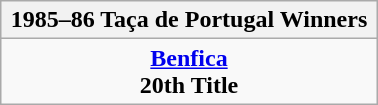<table class="wikitable" style="text-align: center; margin: 0 auto; width: 20%">
<tr>
<th>1985–86 Taça de Portugal Winners</th>
</tr>
<tr>
<td><strong><a href='#'>Benfica</a></strong><br><strong>20th Title</strong></td>
</tr>
</table>
